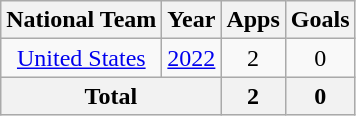<table class="wikitable" style="text-align:center">
<tr>
<th>National Team</th>
<th>Year</th>
<th>Apps</th>
<th>Goals</th>
</tr>
<tr>
<td rowspan=1><a href='#'>United States</a></td>
<td><a href='#'>2022</a></td>
<td>2</td>
<td>0</td>
</tr>
<tr>
<th colspan=2>Total</th>
<th>2</th>
<th>0</th>
</tr>
</table>
